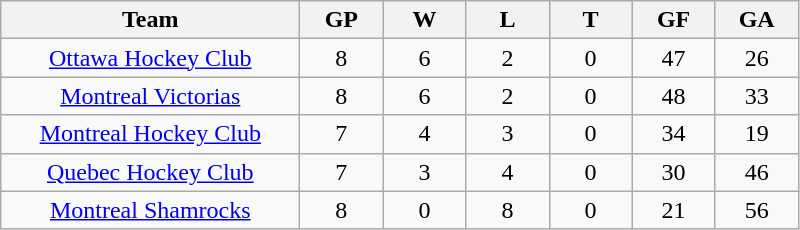<table class="wikitable" style="text-align:center;">
<tr>
<th style="width:12em">Team</th>
<th style="width:3em">GP</th>
<th style="width:3em">W</th>
<th style="width:3em">L</th>
<th style="width:3em">T</th>
<th style="width:3em">GF</th>
<th style="width:3em">GA</th>
</tr>
<tr>
<td><a href='#'>Ottawa Hockey Club</a></td>
<td>8</td>
<td>6</td>
<td>2</td>
<td>0</td>
<td>47</td>
<td>26</td>
</tr>
<tr>
<td><a href='#'>Montreal Victorias</a></td>
<td>8</td>
<td>6</td>
<td>2</td>
<td>0</td>
<td>48</td>
<td>33</td>
</tr>
<tr>
<td><a href='#'>Montreal Hockey Club</a></td>
<td>7</td>
<td>4</td>
<td>3</td>
<td>0</td>
<td>34</td>
<td>19</td>
</tr>
<tr>
<td><a href='#'>Quebec Hockey Club</a></td>
<td>7</td>
<td>3</td>
<td>4</td>
<td>0</td>
<td>30</td>
<td>46</td>
</tr>
<tr>
<td><a href='#'>Montreal Shamrocks</a></td>
<td>8</td>
<td>0</td>
<td>8</td>
<td>0</td>
<td>21</td>
<td>56</td>
</tr>
</table>
